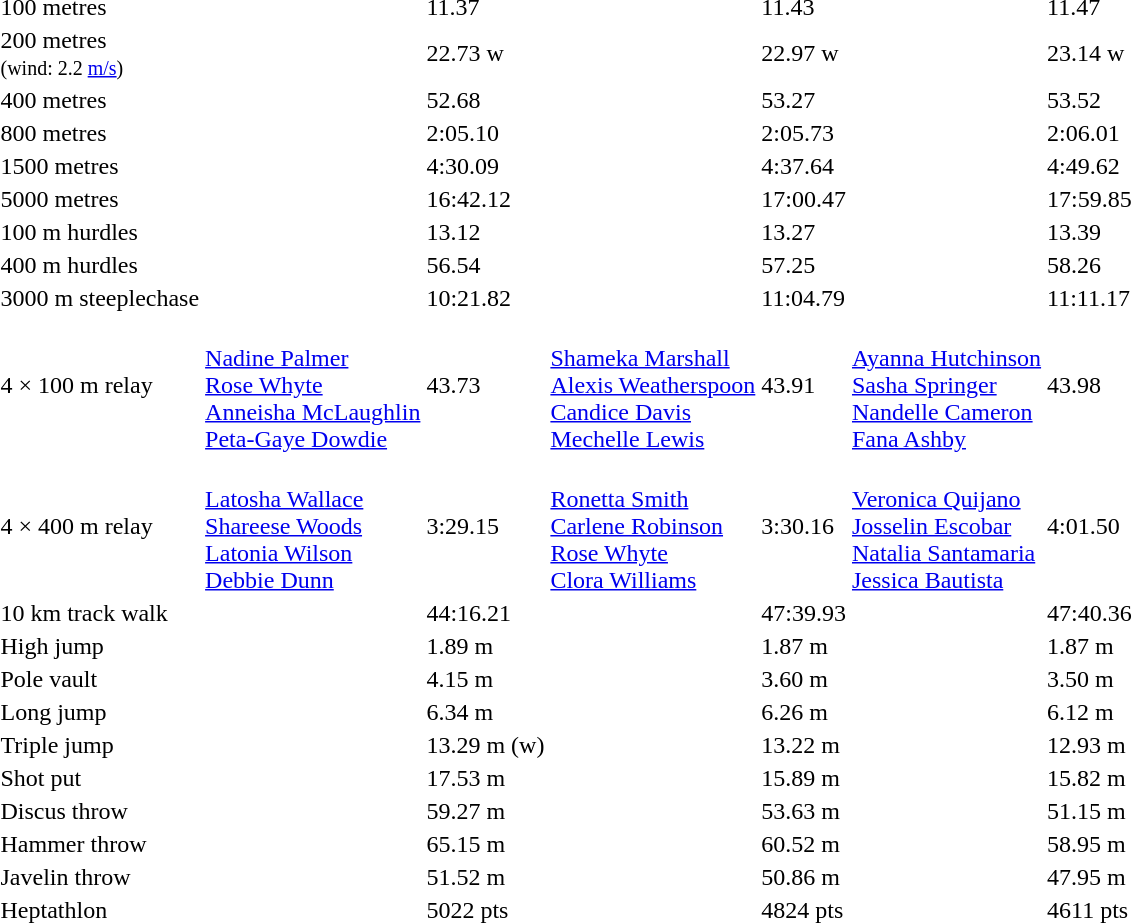<table>
<tr>
<td>100 metres</td>
<td></td>
<td>11.37</td>
<td></td>
<td>11.43</td>
<td></td>
<td>11.47</td>
</tr>
<tr>
<td>200 metres<br><small>(wind: 2.2 <a href='#'>m/s</a>)</small></td>
<td></td>
<td>22.73 w</td>
<td></td>
<td>22.97 w</td>
<td></td>
<td>23.14 w</td>
</tr>
<tr>
<td>400 metres</td>
<td></td>
<td>52.68</td>
<td></td>
<td>53.27</td>
<td></td>
<td>53.52</td>
</tr>
<tr>
<td>800 metres</td>
<td></td>
<td>2:05.10</td>
<td></td>
<td>2:05.73</td>
<td></td>
<td>2:06.01</td>
</tr>
<tr>
<td>1500 metres</td>
<td></td>
<td>4:30.09</td>
<td></td>
<td>4:37.64</td>
<td></td>
<td>4:49.62</td>
</tr>
<tr>
<td>5000 metres</td>
<td></td>
<td>16:42.12</td>
<td></td>
<td>17:00.47</td>
<td></td>
<td>17:59.85</td>
</tr>
<tr>
<td>100 m hurdles</td>
<td></td>
<td>13.12</td>
<td></td>
<td>13.27</td>
<td></td>
<td>13.39</td>
</tr>
<tr>
<td>400 m hurdles</td>
<td></td>
<td>56.54</td>
<td></td>
<td>57.25</td>
<td></td>
<td>58.26</td>
</tr>
<tr>
<td>3000 m steeplechase</td>
<td></td>
<td>10:21.82</td>
<td></td>
<td>11:04.79</td>
<td></td>
<td>11:11.17</td>
</tr>
<tr>
<td>4 × 100 m relay</td>
<td><br><a href='#'>Nadine Palmer</a><br><a href='#'>Rose Whyte</a><br><a href='#'>Anneisha McLaughlin</a><br><a href='#'>Peta-Gaye Dowdie</a></td>
<td>43.73</td>
<td><br><a href='#'>Shameka Marshall</a><br><a href='#'>Alexis Weatherspoon</a><br><a href='#'>Candice Davis</a><br><a href='#'>Mechelle Lewis</a></td>
<td>43.91</td>
<td><br><a href='#'>Ayanna Hutchinson</a><br><a href='#'>Sasha Springer</a><br><a href='#'>Nandelle Cameron</a><br><a href='#'>Fana Ashby</a></td>
<td>43.98</td>
</tr>
<tr>
<td>4 × 400 m relay</td>
<td><br><a href='#'>Latosha Wallace</a><br><a href='#'>Shareese Woods</a><br><a href='#'>Latonia Wilson</a><br><a href='#'>Debbie Dunn</a></td>
<td>3:29.15</td>
<td><br><a href='#'>Ronetta Smith</a><br><a href='#'>Carlene Robinson</a><br><a href='#'>Rose Whyte</a><br><a href='#'>Clora Williams</a></td>
<td>3:30.16</td>
<td><br><a href='#'>Veronica Quijano</a><br><a href='#'>Josselin Escobar</a><br><a href='#'>Natalia Santamaria</a><br><a href='#'>Jessica Bautista</a></td>
<td>4:01.50</td>
</tr>
<tr>
<td>10 km track walk</td>
<td></td>
<td>44:16.21</td>
<td></td>
<td>47:39.93</td>
<td></td>
<td>47:40.36</td>
</tr>
<tr>
<td>High jump</td>
<td></td>
<td>1.89 m</td>
<td></td>
<td>1.87 m</td>
<td></td>
<td>1.87 m</td>
</tr>
<tr>
<td>Pole vault</td>
<td></td>
<td>4.15 m</td>
<td></td>
<td>3.60 m</td>
<td></td>
<td>3.50 m</td>
</tr>
<tr>
<td>Long jump</td>
<td></td>
<td>6.34 m</td>
<td></td>
<td>6.26 m</td>
<td></td>
<td>6.12 m</td>
</tr>
<tr>
<td>Triple jump</td>
<td></td>
<td>13.29 m (w)</td>
<td></td>
<td>13.22 m</td>
<td></td>
<td>12.93 m</td>
</tr>
<tr>
<td>Shot put</td>
<td></td>
<td>17.53 m</td>
<td></td>
<td>15.89 m</td>
<td></td>
<td>15.82 m</td>
</tr>
<tr>
<td>Discus throw</td>
<td></td>
<td>59.27 m</td>
<td></td>
<td>53.63 m</td>
<td></td>
<td>51.15 m</td>
</tr>
<tr>
<td>Hammer throw</td>
<td></td>
<td>65.15 m</td>
<td></td>
<td>60.52 m</td>
<td></td>
<td>58.95 m</td>
</tr>
<tr>
<td>Javelin throw</td>
<td></td>
<td>51.52 m</td>
<td></td>
<td>50.86 m</td>
<td></td>
<td>47.95 m</td>
</tr>
<tr>
<td>Heptathlon</td>
<td></td>
<td>5022 pts</td>
<td></td>
<td>4824 pts</td>
<td></td>
<td>4611 pts</td>
</tr>
</table>
